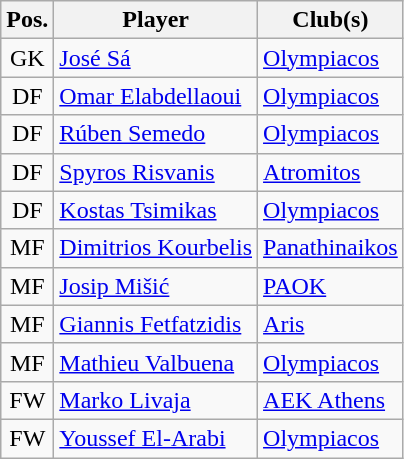<table class="wikitable" style="margin-right: 0;">
<tr text-align:center;">
<th>Pos.</th>
<th>Player</th>
<th>Club(s)</th>
</tr>
<tr>
<td align="center">GK</td>
<td> <a href='#'>José Sá</a></td>
<td><a href='#'>Olympiacos</a></td>
</tr>
<tr>
<td align="center">DF</td>
<td> <a href='#'>Omar Elabdellaoui</a></td>
<td><a href='#'>Olympiacos</a></td>
</tr>
<tr>
<td align="center">DF</td>
<td> <a href='#'>Rúben Semedo</a></td>
<td><a href='#'>Olympiacos</a></td>
</tr>
<tr>
<td align="center">DF</td>
<td> <a href='#'>Spyros Risvanis</a></td>
<td><a href='#'>Atromitos</a></td>
</tr>
<tr>
<td align="center">DF</td>
<td> <a href='#'>Kostas Tsimikas</a></td>
<td><a href='#'>Olympiacos</a></td>
</tr>
<tr>
<td align="center">MF</td>
<td> <a href='#'>Dimitrios Kourbelis</a></td>
<td><a href='#'>Panathinaikos</a></td>
</tr>
<tr>
<td align="center">MF</td>
<td> <a href='#'>Josip Mišić</a></td>
<td><a href='#'>PAOK</a></td>
</tr>
<tr>
<td align="center">MF</td>
<td> <a href='#'>Giannis Fetfatzidis</a></td>
<td><a href='#'>Aris</a></td>
</tr>
<tr>
<td align="center">MF</td>
<td> <a href='#'>Mathieu Valbuena</a></td>
<td><a href='#'>Olympiacos</a></td>
</tr>
<tr>
<td align="center">FW</td>
<td> <a href='#'>Marko Livaja</a></td>
<td><a href='#'>AEK Athens</a></td>
</tr>
<tr>
<td align="center">FW</td>
<td> <a href='#'>Youssef El-Arabi</a></td>
<td><a href='#'>Olympiacos</a></td>
</tr>
</table>
